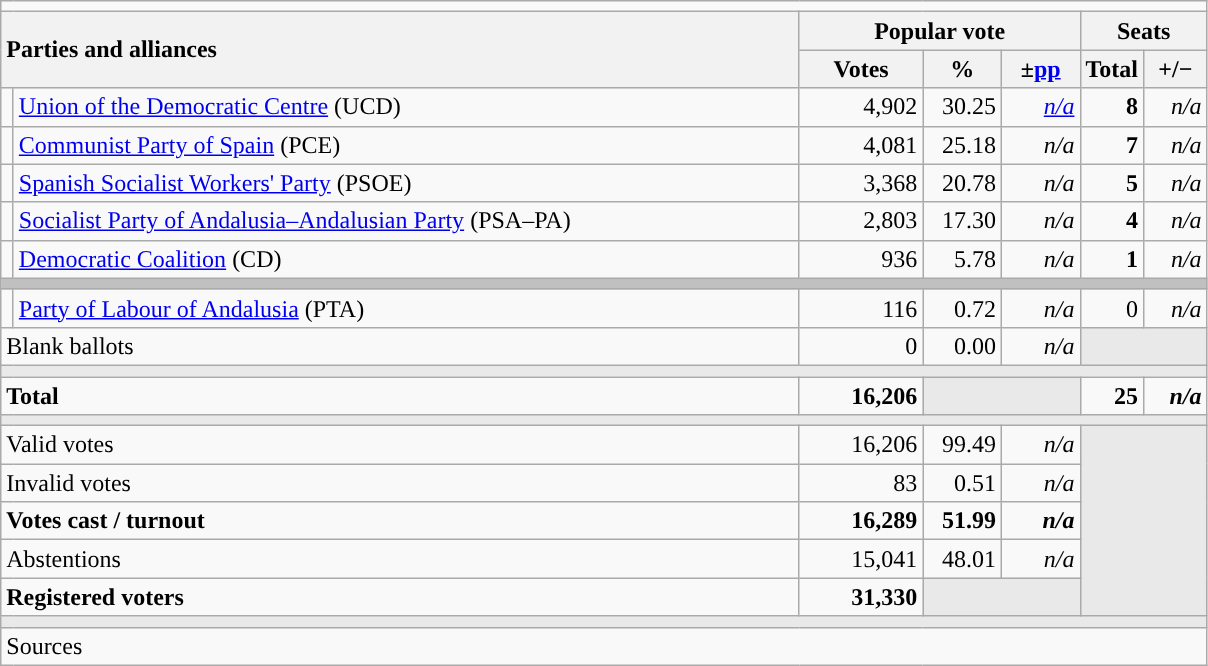<table class="wikitable" style="text-align:right;">
<tr>
<td colspan="7"></td>
</tr>
<tr>
<th style="text-align:left;" rowspan="2" colspan="2" width="525">Parties and alliances</th>
<th colspan="3">Popular vote</th>
<th colspan="2">Seats</th>
</tr>
<tr>
<th width="75">Votes</th>
<th width="45">%</th>
<th width="45">±<a href='#'>pp</a></th>
<th width="35">Total</th>
<th width="35">+/−</th>
</tr>
<tr>
<td width="1" style="color:inherit;background:"></td>
<td align="left"><a href='#'>Union of the Democratic Centre</a> (UCD)</td>
<td>4,902</td>
<td>30.25</td>
<td><em><a href='#'>n/a</a></em></td>
<td><strong>8</strong></td>
<td><em>n/a</em></td>
</tr>
<tr>
<td style="color:inherit;background:"></td>
<td align="left"><a href='#'>Communist Party of Spain</a> (PCE)</td>
<td>4,081</td>
<td>25.18</td>
<td><em>n/a</em></td>
<td><strong>7</strong></td>
<td><em>n/a</em></td>
</tr>
<tr>
<td style="color:inherit;background:"></td>
<td align="left"><a href='#'>Spanish Socialist Workers' Party</a> (PSOE)</td>
<td>3,368</td>
<td>20.78</td>
<td><em>n/a</em></td>
<td><strong>5</strong></td>
<td><em>n/a</em></td>
</tr>
<tr>
<td style="color:inherit;background:"></td>
<td align="left"><a href='#'>Socialist Party of Andalusia–Andalusian Party</a> (PSA–PA)</td>
<td>2,803</td>
<td>17.30</td>
<td><em>n/a</em></td>
<td><strong>4</strong></td>
<td><em>n/a</em></td>
</tr>
<tr>
<td style="color:inherit;background:"></td>
<td align="left"><a href='#'>Democratic Coalition</a> (CD)</td>
<td>936</td>
<td>5.78</td>
<td><em>n/a</em></td>
<td><strong>1</strong></td>
<td><em>n/a</em></td>
</tr>
<tr>
<td colspan="7" bgcolor="#C0C0C0"></td>
</tr>
<tr>
<td style="color:inherit;background:"></td>
<td align="left"><a href='#'>Party of Labour of Andalusia</a> (PTA)</td>
<td>116</td>
<td>0.72</td>
<td><em>n/a</em></td>
<td>0</td>
<td><em>n/a</em></td>
</tr>
<tr>
<td align="left" colspan="2">Blank ballots</td>
<td>0</td>
<td>0.00</td>
<td><em>n/a</em></td>
<td bgcolor="#E9E9E9" colspan="2"></td>
</tr>
<tr>
<td colspan="7" bgcolor="#E9E9E9"></td>
</tr>
<tr style="font-weight:bold;">
<td align="left" colspan="2">Total</td>
<td>16,206</td>
<td bgcolor="#E9E9E9" colspan="2"></td>
<td>25</td>
<td><em>n/a</em></td>
</tr>
<tr>
<td colspan="7" bgcolor="#E9E9E9"></td>
</tr>
<tr>
<td align="left" colspan="2">Valid votes</td>
<td>16,206</td>
<td>99.49</td>
<td><em>n/a</em></td>
<td bgcolor="#E9E9E9" colspan="2" rowspan="5"></td>
</tr>
<tr>
<td align="left" colspan="2">Invalid votes</td>
<td>83</td>
<td>0.51</td>
<td><em>n/a</em></td>
</tr>
<tr style="font-weight:bold;">
<td align="left" colspan="2">Votes cast / turnout</td>
<td>16,289</td>
<td>51.99</td>
<td><em>n/a</em></td>
</tr>
<tr>
<td align="left" colspan="2">Abstentions</td>
<td>15,041</td>
<td>48.01</td>
<td><em>n/a</em></td>
</tr>
<tr style="font-weight:bold;">
<td align="left" colspan="2">Registered voters</td>
<td>31,330</td>
<td bgcolor="#E9E9E9" colspan="2"></td>
</tr>
<tr>
<td colspan="7" bgcolor="#E9E9E9"></td>
</tr>
<tr>
<td align="left" colspan="7">Sources</td>
</tr>
</table>
